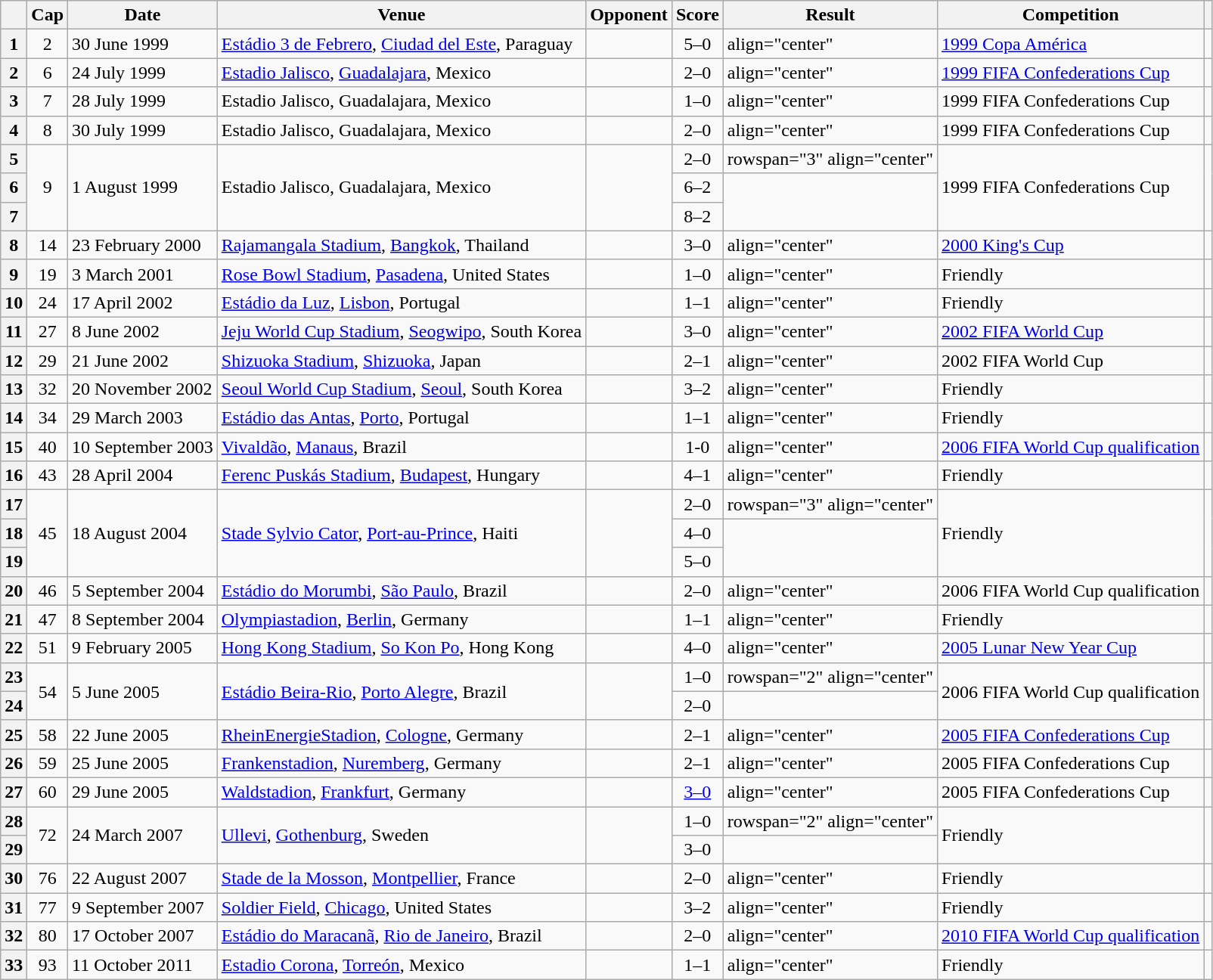<table class="wikitable sortable collapsible" style="text-align: left">
<tr>
<th scope="col"></th>
<th scope="col">Cap</th>
<th scope="col">Date</th>
<th scope="col">Venue</th>
<th scope="col">Opponent</th>
<th scope="col">Score</th>
<th scope="col">Result</th>
<th scope="col">Competition</th>
<th scope="col" class="unsortable"></th>
</tr>
<tr>
<th scope="row">1</th>
<td align="center">2</td>
<td>30 June 1999</td>
<td><a href='#'>Estádio 3 de Febrero</a>, <a href='#'>Ciudad del Este</a>, Paraguay</td>
<td></td>
<td align="center">5–0</td>
<td>align="center" </td>
<td><a href='#'>1999 Copa América</a></td>
<td></td>
</tr>
<tr>
<th scope="row">2</th>
<td align="center">6</td>
<td>24 July 1999</td>
<td><a href='#'>Estadio Jalisco</a>, <a href='#'>Guadalajara</a>, Mexico</td>
<td></td>
<td align="center">2–0</td>
<td>align="center" </td>
<td><a href='#'>1999 FIFA Confederations Cup</a></td>
<td></td>
</tr>
<tr>
<th scope="row">3</th>
<td align="center">7</td>
<td>28 July 1999</td>
<td>Estadio Jalisco, Guadalajara, Mexico</td>
<td></td>
<td align="center">1–0</td>
<td>align="center" </td>
<td>1999 FIFA Confederations Cup</td>
<td></td>
</tr>
<tr>
<th scope="row">4</th>
<td align="center">8</td>
<td>30 July 1999</td>
<td>Estadio Jalisco, Guadalajara, Mexico</td>
<td></td>
<td align="center">2–0</td>
<td>align="center" </td>
<td>1999 FIFA Confederations Cup</td>
<td></td>
</tr>
<tr>
<th scope="row">5</th>
<td rowspan="3" align="center">9</td>
<td rowspan="3">1 August 1999</td>
<td rowspan="3">Estadio Jalisco, Guadalajara, Mexico</td>
<td rowspan="3"></td>
<td align="center">2–0</td>
<td>rowspan="3" align="center" </td>
<td rowspan="3">1999 FIFA Confederations Cup</td>
<td rowspan="3"></td>
</tr>
<tr>
<th scope="row">6</th>
<td align="center">6–2</td>
</tr>
<tr>
<th scope="row">7</th>
<td align="center">8–2</td>
</tr>
<tr>
<th scope="row">8</th>
<td align="center">14</td>
<td>23 February 2000</td>
<td><a href='#'>Rajamangala Stadium</a>, <a href='#'>Bangkok</a>, Thailand</td>
<td></td>
<td align="center">3–0</td>
<td>align="center" </td>
<td><a href='#'>2000 King's Cup</a></td>
<td></td>
</tr>
<tr>
<th scope="row">9</th>
<td align="center">19</td>
<td>3 March 2001</td>
<td><a href='#'>Rose Bowl Stadium</a>, <a href='#'>Pasadena</a>, United States</td>
<td></td>
<td align="center">1–0</td>
<td>align="center" </td>
<td>Friendly</td>
<td></td>
</tr>
<tr>
<th scope="row">10</th>
<td align="center">24</td>
<td>17 April 2002</td>
<td><a href='#'>Estádio da Luz</a>, <a href='#'>Lisbon</a>, Portugal</td>
<td></td>
<td align="center">1–1</td>
<td>align="center" </td>
<td>Friendly</td>
<td></td>
</tr>
<tr>
<th scope="row">11</th>
<td align="center">27</td>
<td>8 June 2002</td>
<td><a href='#'>Jeju World Cup Stadium</a>, <a href='#'>Seogwipo</a>, South Korea</td>
<td></td>
<td align="center">3–0</td>
<td>align="center" </td>
<td><a href='#'>2002 FIFA World Cup</a></td>
<td></td>
</tr>
<tr>
<th scope="row">12</th>
<td align="center">29</td>
<td>21 June 2002</td>
<td><a href='#'>Shizuoka Stadium</a>, <a href='#'>Shizuoka</a>, Japan</td>
<td></td>
<td align="center">2–1</td>
<td>align="center" </td>
<td>2002 FIFA World Cup</td>
<td></td>
</tr>
<tr>
<th scope="row">13</th>
<td align="center">32</td>
<td>20 November 2002</td>
<td><a href='#'>Seoul World Cup Stadium</a>, <a href='#'>Seoul</a>, South Korea</td>
<td></td>
<td align="center">3–2</td>
<td>align="center" </td>
<td>Friendly</td>
<td></td>
</tr>
<tr>
<th scope="row">14</th>
<td align="center">34</td>
<td>29 March 2003</td>
<td><a href='#'>Estádio das Antas</a>, <a href='#'>Porto</a>, Portugal</td>
<td></td>
<td align="center">1–1</td>
<td>align="center" </td>
<td>Friendly</td>
<td></td>
</tr>
<tr>
<th scope="row">15</th>
<td align="center">40</td>
<td>10 September 2003</td>
<td><a href='#'>Vivaldão</a>, <a href='#'>Manaus</a>, Brazil</td>
<td></td>
<td align="center">1-0</td>
<td>align="center" </td>
<td><a href='#'>2006 FIFA World Cup qualification</a></td>
<td></td>
</tr>
<tr>
<th scope="row">16</th>
<td align="center">43</td>
<td>28 April 2004</td>
<td><a href='#'>Ferenc Puskás Stadium</a>, <a href='#'>Budapest</a>, Hungary</td>
<td></td>
<td align="center">4–1</td>
<td>align="center" </td>
<td>Friendly</td>
<td></td>
</tr>
<tr>
<th scope="row">17</th>
<td rowspan="3" align="center">45</td>
<td rowspan="3">18 August 2004</td>
<td rowspan="3"><a href='#'>Stade Sylvio Cator</a>, <a href='#'>Port-au-Prince</a>, Haiti</td>
<td rowspan="3"></td>
<td align="center">2–0</td>
<td>rowspan="3" align="center" </td>
<td rowspan="3">Friendly</td>
<td rowspan="3"></td>
</tr>
<tr>
<th scope="row">18</th>
<td align="center">4–0</td>
</tr>
<tr>
<th scope="row">19</th>
<td align="center">5–0</td>
</tr>
<tr>
<th scope="row">20</th>
<td align="center">46</td>
<td>5 September 2004</td>
<td><a href='#'>Estádio do Morumbi</a>, <a href='#'>São Paulo</a>, Brazil</td>
<td></td>
<td align="center">2–0</td>
<td>align="center" </td>
<td>2006 FIFA World Cup qualification</td>
<td></td>
</tr>
<tr>
<th scope="row">21</th>
<td align="center">47</td>
<td>8 September 2004</td>
<td><a href='#'>Olympiastadion</a>, <a href='#'>Berlin</a>, Germany</td>
<td></td>
<td align="center">1–1</td>
<td>align="center" </td>
<td>Friendly</td>
<td></td>
</tr>
<tr>
<th scope="row">22</th>
<td align="center">51</td>
<td>9 February 2005</td>
<td><a href='#'>Hong Kong Stadium</a>, <a href='#'>So Kon Po</a>, Hong Kong</td>
<td></td>
<td align="center">4–0</td>
<td>align="center" </td>
<td><a href='#'>2005 Lunar New Year Cup</a></td>
<td></td>
</tr>
<tr>
<th scope="row">23</th>
<td rowspan="2" align="center">54</td>
<td rowspan="2">5 June 2005</td>
<td rowspan="2"><a href='#'>Estádio Beira-Rio</a>, <a href='#'>Porto Alegre</a>, Brazil</td>
<td rowspan="2"></td>
<td align="center">1–0</td>
<td>rowspan="2" align="center" </td>
<td rowspan="2">2006 FIFA World Cup qualification</td>
<td rowspan="2"></td>
</tr>
<tr>
<th scope="row">24</th>
<td align="center">2–0</td>
</tr>
<tr>
<th scope="row">25</th>
<td align="center">58</td>
<td>22 June 2005</td>
<td><a href='#'>RheinEnergieStadion</a>, <a href='#'>Cologne</a>, Germany</td>
<td></td>
<td align="center">2–1</td>
<td>align="center" </td>
<td><a href='#'>2005 FIFA Confederations Cup</a></td>
<td></td>
</tr>
<tr>
<th scope="row">26</th>
<td align="center">59</td>
<td>25 June 2005</td>
<td><a href='#'>Frankenstadion</a>, <a href='#'>Nuremberg</a>, Germany</td>
<td></td>
<td align="center">2–1</td>
<td>align="center" </td>
<td>2005 FIFA Confederations Cup</td>
<td></td>
</tr>
<tr>
<th scope="row">27</th>
<td align="center">60</td>
<td>29 June 2005</td>
<td><a href='#'>Waldstadion</a>, <a href='#'>Frankfurt</a>, Germany</td>
<td></td>
<td align="center"><a href='#'>3–0</a></td>
<td>align="center" </td>
<td>2005 FIFA Confederations Cup</td>
<td></td>
</tr>
<tr>
<th scope="row">28</th>
<td rowspan="2" align="center">72</td>
<td rowspan="2">24 March 2007</td>
<td rowspan="2"><a href='#'>Ullevi</a>, <a href='#'>Gothenburg</a>, Sweden</td>
<td rowspan="2"></td>
<td align="center">1–0</td>
<td>rowspan="2" align="center" </td>
<td rowspan="2">Friendly</td>
<td rowspan="2"></td>
</tr>
<tr>
<th scope="row">29</th>
<td align="center">3–0</td>
</tr>
<tr>
<th scope="row">30</th>
<td align="center">76</td>
<td>22 August 2007</td>
<td><a href='#'>Stade de la Mosson</a>, <a href='#'>Montpellier</a>, France</td>
<td></td>
<td align="center">2–0</td>
<td>align="center" </td>
<td>Friendly</td>
<td></td>
</tr>
<tr>
<th scope="row">31</th>
<td align="center">77</td>
<td>9 September 2007</td>
<td><a href='#'>Soldier Field</a>, <a href='#'>Chicago</a>, United States</td>
<td></td>
<td align="center">3–2</td>
<td>align="center" </td>
<td>Friendly</td>
<td></td>
</tr>
<tr>
<th scope="row">32</th>
<td align="center">80</td>
<td>17 October 2007</td>
<td><a href='#'>Estádio do Maracanã</a>, <a href='#'>Rio de Janeiro</a>, Brazil</td>
<td></td>
<td align="center">2–0</td>
<td>align="center" </td>
<td><a href='#'>2010 FIFA World Cup qualification</a></td>
<td></td>
</tr>
<tr>
<th scope="row">33</th>
<td align="center">93</td>
<td>11 October 2011</td>
<td><a href='#'>Estadio Corona</a>, <a href='#'>Torreón</a>, Mexico</td>
<td></td>
<td align="center">1–1</td>
<td>align="center" </td>
<td>Friendly</td>
<td></td>
</tr>
</table>
